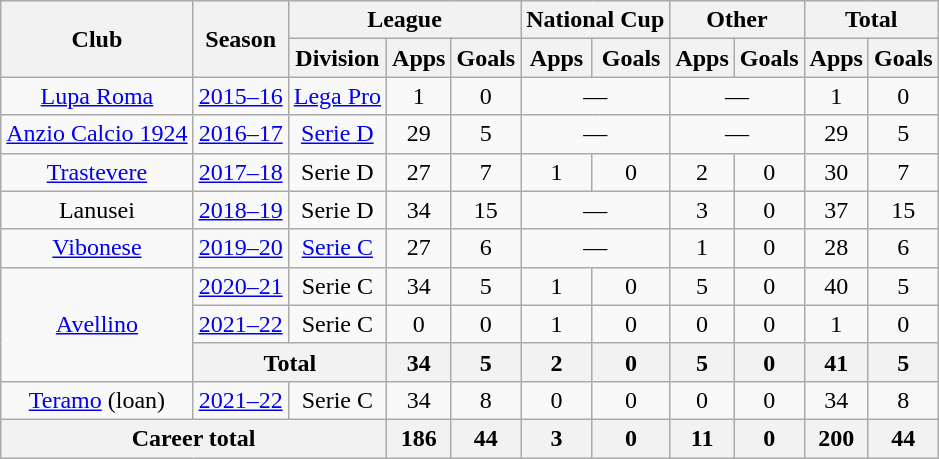<table class="wikitable" style="text-align:center">
<tr>
<th rowspan="2">Club</th>
<th rowspan="2">Season</th>
<th colspan="3">League</th>
<th colspan="2">National Cup</th>
<th colspan="2">Other</th>
<th colspan="2">Total</th>
</tr>
<tr>
<th>Division</th>
<th>Apps</th>
<th>Goals</th>
<th>Apps</th>
<th>Goals</th>
<th>Apps</th>
<th>Goals</th>
<th>Apps</th>
<th>Goals</th>
</tr>
<tr>
<td><a href='#'>Lupa Roma</a></td>
<td><a href='#'>2015–16</a></td>
<td><a href='#'>Lega Pro</a></td>
<td>1</td>
<td>0</td>
<td colspan="2">—</td>
<td colspan="2">—</td>
<td>1</td>
<td>0</td>
</tr>
<tr>
<td><a href='#'>Anzio Calcio 1924</a></td>
<td><a href='#'>2016–17</a></td>
<td><a href='#'>Serie D</a></td>
<td>29</td>
<td>5</td>
<td colspan="2">—</td>
<td colspan="2">—</td>
<td>29</td>
<td>5</td>
</tr>
<tr>
<td><a href='#'>Trastevere</a></td>
<td><a href='#'>2017–18</a></td>
<td>Serie D</td>
<td>27</td>
<td>7</td>
<td>1</td>
<td>0</td>
<td>2</td>
<td>0</td>
<td>30</td>
<td>7</td>
</tr>
<tr>
<td>Lanusei</td>
<td><a href='#'>2018–19</a></td>
<td>Serie D</td>
<td>34</td>
<td>15</td>
<td colspan="2">—</td>
<td>3</td>
<td>0</td>
<td>37</td>
<td>15</td>
</tr>
<tr>
<td><a href='#'>Vibonese</a></td>
<td><a href='#'>2019–20</a></td>
<td><a href='#'>Serie C</a></td>
<td>27</td>
<td>6</td>
<td colspan="2">—</td>
<td>1</td>
<td>0</td>
<td>28</td>
<td>6</td>
</tr>
<tr>
<td rowspan="3"><a href='#'>Avellino</a></td>
<td><a href='#'>2020–21</a></td>
<td>Serie C</td>
<td>34</td>
<td>5</td>
<td>1</td>
<td>0</td>
<td>5</td>
<td>0</td>
<td>40</td>
<td>5</td>
</tr>
<tr>
<td><a href='#'>2021–22</a></td>
<td>Serie C</td>
<td>0</td>
<td>0</td>
<td>1</td>
<td>0</td>
<td>0</td>
<td>0</td>
<td>1</td>
<td>0</td>
</tr>
<tr>
<th colspan="2">Total</th>
<th>34</th>
<th>5</th>
<th>2</th>
<th>0</th>
<th>5</th>
<th>0</th>
<th>41</th>
<th>5</th>
</tr>
<tr>
<td><a href='#'>Teramo</a> (loan)</td>
<td><a href='#'>2021–22</a></td>
<td>Serie C</td>
<td>34</td>
<td>8</td>
<td>0</td>
<td>0</td>
<td>0</td>
<td>0</td>
<td>34</td>
<td>8</td>
</tr>
<tr>
<th colspan="3">Career total</th>
<th>186</th>
<th>44</th>
<th>3</th>
<th>0</th>
<th>11</th>
<th>0</th>
<th>200</th>
<th>44</th>
</tr>
</table>
